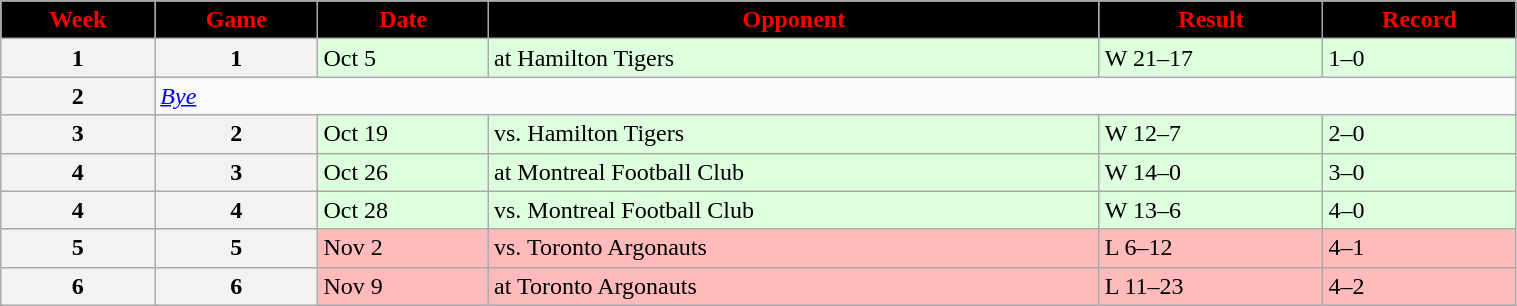<table class="wikitable" width="80%">
<tr align="center"  style="background:black;color:red;">
<td><strong>Week</strong></td>
<td><strong>Game</strong></td>
<td><strong>Date</strong></td>
<td><strong>Opponent</strong></td>
<td><strong>Result</strong></td>
<td><strong>Record</strong></td>
</tr>
<tr style="background:#ddffdd">
<th>1</th>
<th>1</th>
<td>Oct 5</td>
<td>at Hamilton Tigers</td>
<td>W 21–17</td>
<td>1–0</td>
</tr>
<tr>
<th>2</th>
<td colspan="7"><em><a href='#'>Bye</a></em></td>
</tr>
<tr style="background:#ddffdd">
<th>3</th>
<th>2</th>
<td>Oct 19</td>
<td>vs. Hamilton Tigers</td>
<td>W 12–7</td>
<td>2–0</td>
</tr>
<tr style="background:#ddffdd">
<th>4</th>
<th>3</th>
<td>Oct 26</td>
<td>at Montreal Football Club</td>
<td>W 14–0</td>
<td>3–0</td>
</tr>
<tr style="background:#ddffdd">
<th>4</th>
<th>4</th>
<td>Oct 28</td>
<td>vs. Montreal Football Club</td>
<td>W 13–6</td>
<td>4–0</td>
</tr>
<tr style="background:#ffbbbb">
<th>5</th>
<th>5</th>
<td>Nov 2</td>
<td>vs. Toronto Argonauts</td>
<td>L 6–12</td>
<td>4–1</td>
</tr>
<tr style="background:#ffbbbb">
<th>6</th>
<th>6</th>
<td>Nov 9</td>
<td>at Toronto Argonauts</td>
<td>L 11–23</td>
<td>4–2</td>
</tr>
</table>
